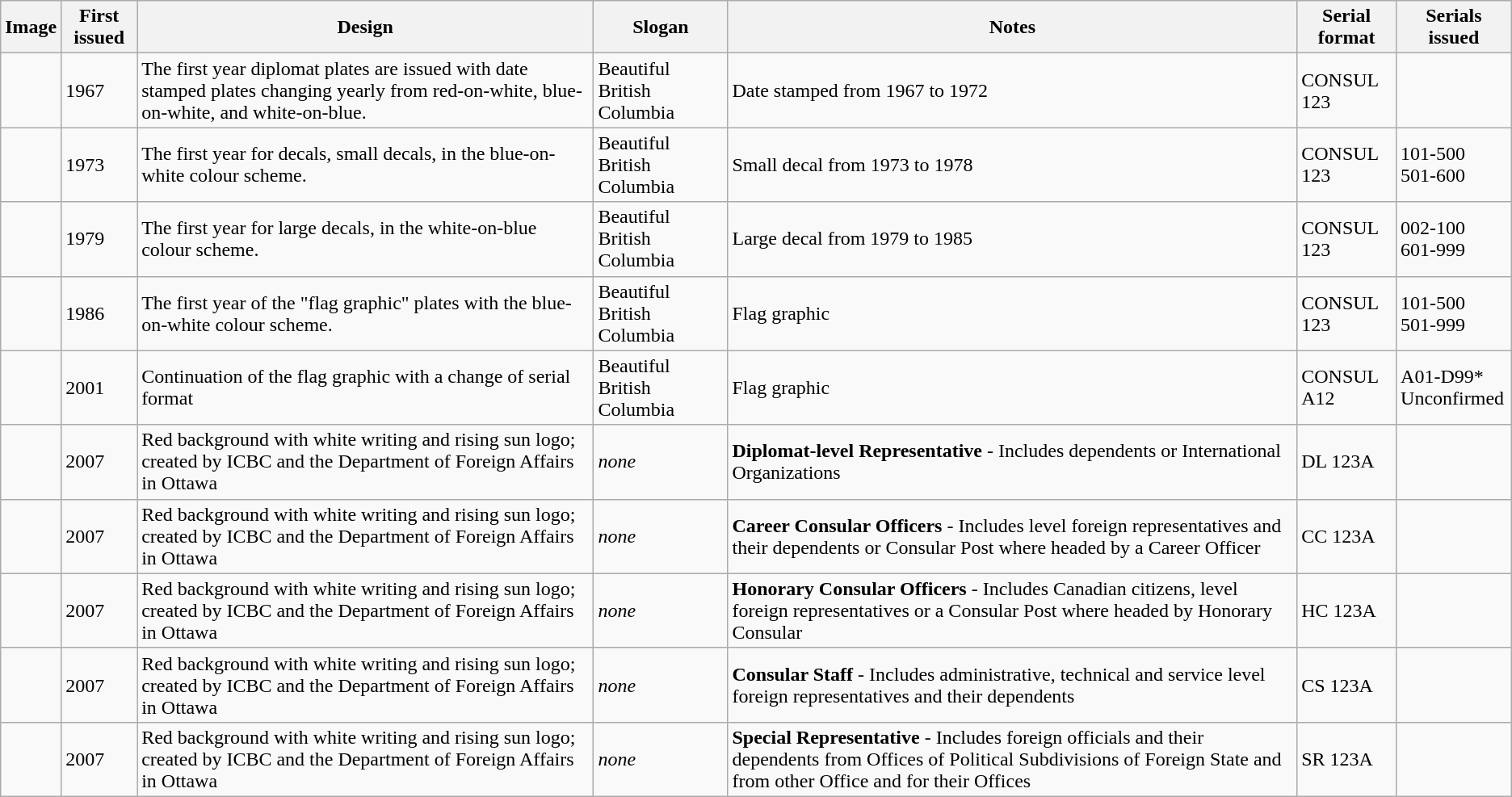<table class="wikitable">
<tr>
<th>Image</th>
<th>First issued</th>
<th>Design</th>
<th>Slogan</th>
<th>Notes</th>
<th>Serial format</th>
<th>Serials issued</th>
</tr>
<tr>
<td></td>
<td>1967</td>
<td>The first year diplomat plates are issued with date stamped plates changing yearly from red-on-white, blue-on-white, and white-on-blue.</td>
<td>Beautiful British Columbia</td>
<td>Date stamped from 1967 to 1972</td>
<td>CONSUL 123</td>
<td></td>
</tr>
<tr>
<td></td>
<td>1973</td>
<td>The first year for decals, small decals, in the blue-on-white colour scheme.</td>
<td>Beautiful British Columbia</td>
<td>Small decal from 1973 to 1978</td>
<td>CONSUL 123</td>
<td>101-500<br>501-600</td>
</tr>
<tr>
<td></td>
<td>1979</td>
<td>The first year for large decals, in the white-on-blue colour scheme.</td>
<td>Beautiful British Columbia</td>
<td>Large decal from 1979 to 1985</td>
<td>CONSUL 123</td>
<td>002-100<br>601-999</td>
</tr>
<tr>
<td></td>
<td>1986</td>
<td>The first year of the "flag graphic" plates with the blue-on-white colour scheme.</td>
<td>Beautiful British Columbia</td>
<td>Flag graphic</td>
<td>CONSUL 123</td>
<td>101-500<br>501-999</td>
</tr>
<tr>
<td></td>
<td>2001</td>
<td>Continuation of the flag graphic with a change of serial format</td>
<td>Beautiful British Columbia</td>
<td>Flag graphic</td>
<td>CONSUL A12</td>
<td>A01-D99*<br>Unconfirmed</td>
</tr>
<tr>
<td></td>
<td>2007</td>
<td>Red background with white writing and rising sun logo; created by ICBC and the Department of Foreign Affairs in Ottawa</td>
<td><em>none</em></td>
<td><strong>Diplomat-level Representative</strong> - Includes dependents or International Organizations</td>
<td>DL 123A</td>
<td></td>
</tr>
<tr>
<td></td>
<td>2007</td>
<td>Red background with white writing and rising sun logo; created by ICBC and the Department of Foreign Affairs in Ottawa</td>
<td><em>none</em></td>
<td><strong>Career Consular Officers</strong> - Includes level foreign representatives and their dependents or Consular Post where headed by a Career Officer</td>
<td>CC 123A</td>
<td></td>
</tr>
<tr>
<td></td>
<td>2007</td>
<td>Red background with white writing and rising sun logo; created by ICBC and the Department of Foreign Affairs in Ottawa</td>
<td><em>none</em></td>
<td><strong>Honorary Consular Officers</strong> - Includes Canadian citizens, level foreign representatives or a Consular Post where headed by Honorary Consular</td>
<td>HC 123A</td>
<td></td>
</tr>
<tr>
<td></td>
<td>2007</td>
<td>Red background with white writing and rising sun logo; created by ICBC and the Department of Foreign Affairs in Ottawa</td>
<td><em>none</em></td>
<td><strong>Consular Staff</strong> - Includes administrative, technical and service level foreign representatives and their dependents</td>
<td>CS 123A</td>
<td></td>
</tr>
<tr>
<td></td>
<td>2007</td>
<td>Red background with white writing and rising sun logo; created by ICBC and the Department of Foreign Affairs in Ottawa</td>
<td><em>none</em></td>
<td><strong>Special Representative</strong> - Includes foreign officials and their dependents from Offices of Political Subdivisions of Foreign State and from other Office and for their Offices</td>
<td>SR 123A</td>
<td></td>
</tr>
</table>
